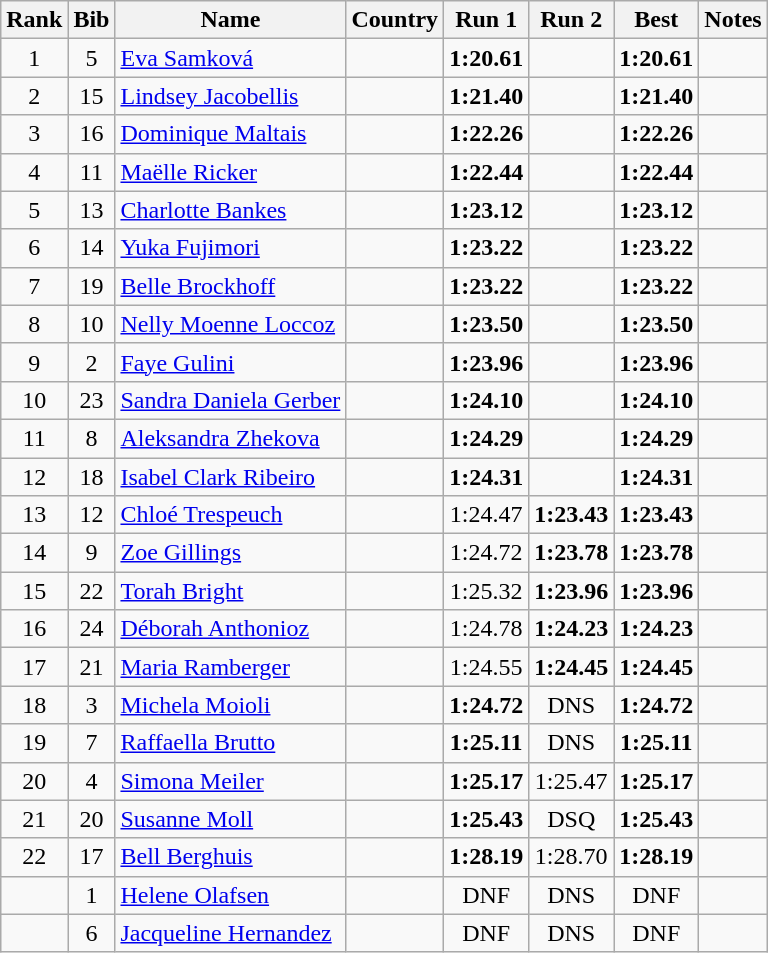<table class="wikitable sortable" style="text-align:center">
<tr>
<th>Rank</th>
<th>Bib</th>
<th>Name</th>
<th>Country</th>
<th>Run 1</th>
<th>Run 2</th>
<th>Best</th>
<th>Notes</th>
</tr>
<tr>
<td>1</td>
<td>5</td>
<td align=left><a href='#'>Eva Samková</a></td>
<td align=left></td>
<td><strong>1:20.61</strong></td>
<td></td>
<td><strong>1:20.61</strong></td>
<td></td>
</tr>
<tr>
<td>2</td>
<td>15</td>
<td align=left><a href='#'>Lindsey Jacobellis</a></td>
<td align=left></td>
<td><strong>1:21.40</strong></td>
<td></td>
<td><strong>1:21.40</strong></td>
<td></td>
</tr>
<tr>
<td>3</td>
<td>16</td>
<td align=left><a href='#'>Dominique Maltais</a></td>
<td align=left></td>
<td><strong>1:22.26</strong></td>
<td></td>
<td><strong>1:22.26</strong></td>
<td></td>
</tr>
<tr>
<td>4</td>
<td>11</td>
<td align=left><a href='#'>Maëlle Ricker</a></td>
<td align=left></td>
<td><strong>1:22.44</strong></td>
<td></td>
<td><strong>1:22.44</strong></td>
<td></td>
</tr>
<tr>
<td>5</td>
<td>13</td>
<td align=left><a href='#'>Charlotte Bankes</a></td>
<td align=left></td>
<td><strong>1:23.12</strong></td>
<td></td>
<td><strong>1:23.12</strong></td>
<td></td>
</tr>
<tr>
<td>6</td>
<td>14</td>
<td align=left><a href='#'>Yuka Fujimori</a></td>
<td align=left></td>
<td><strong>1:23.22</strong></td>
<td></td>
<td><strong>1:23.22</strong></td>
<td></td>
</tr>
<tr>
<td>7</td>
<td>19</td>
<td align=left><a href='#'>Belle Brockhoff</a></td>
<td align=left></td>
<td><strong>1:23.22</strong></td>
<td></td>
<td><strong>1:23.22</strong></td>
<td></td>
</tr>
<tr>
<td>8</td>
<td>10</td>
<td align=left><a href='#'>Nelly Moenne Loccoz</a></td>
<td align=left></td>
<td><strong>1:23.50</strong></td>
<td></td>
<td><strong>1:23.50</strong></td>
<td></td>
</tr>
<tr>
<td>9</td>
<td>2</td>
<td align=left><a href='#'>Faye Gulini</a></td>
<td align=left></td>
<td><strong>1:23.96</strong></td>
<td></td>
<td><strong>1:23.96</strong></td>
<td></td>
</tr>
<tr>
<td>10</td>
<td>23</td>
<td align=left><a href='#'>Sandra Daniela Gerber</a></td>
<td align=left></td>
<td><strong>1:24.10</strong></td>
<td></td>
<td><strong>1:24.10</strong></td>
<td></td>
</tr>
<tr>
<td>11</td>
<td>8</td>
<td align=left><a href='#'>Aleksandra Zhekova</a></td>
<td align=left></td>
<td><strong>1:24.29</strong></td>
<td></td>
<td><strong>1:24.29</strong></td>
<td></td>
</tr>
<tr>
<td>12</td>
<td>18</td>
<td align=left><a href='#'>Isabel Clark Ribeiro</a></td>
<td align=left></td>
<td><strong>1:24.31</strong></td>
<td></td>
<td><strong>1:24.31</strong></td>
<td></td>
</tr>
<tr>
<td>13</td>
<td>12</td>
<td align=left><a href='#'>Chloé Trespeuch</a></td>
<td align=left></td>
<td>1:24.47</td>
<td><strong>1:23.43</strong></td>
<td><strong>1:23.43</strong></td>
<td></td>
</tr>
<tr>
<td>14</td>
<td>9</td>
<td align=left><a href='#'>Zoe Gillings</a></td>
<td align=left></td>
<td>1:24.72</td>
<td><strong>1:23.78</strong></td>
<td><strong>1:23.78</strong></td>
<td></td>
</tr>
<tr>
<td>15</td>
<td>22</td>
<td align=left><a href='#'>Torah Bright</a></td>
<td align=left></td>
<td>1:25.32</td>
<td><strong>1:23.96</strong></td>
<td><strong>1:23.96</strong></td>
<td></td>
</tr>
<tr>
<td>16</td>
<td>24</td>
<td align=left><a href='#'>Déborah Anthonioz</a></td>
<td align=left></td>
<td>1:24.78</td>
<td><strong>1:24.23</strong></td>
<td><strong>1:24.23</strong></td>
<td></td>
</tr>
<tr>
<td>17</td>
<td>21</td>
<td align=left><a href='#'>Maria Ramberger</a></td>
<td align=left></td>
<td>1:24.55</td>
<td><strong>1:24.45</strong></td>
<td><strong>1:24.45</strong></td>
<td></td>
</tr>
<tr>
<td>18</td>
<td>3</td>
<td align=left><a href='#'>Michela Moioli</a></td>
<td align=left></td>
<td><strong>1:24.72</strong></td>
<td>DNS</td>
<td><strong>1:24.72</strong></td>
<td></td>
</tr>
<tr>
<td>19</td>
<td>7</td>
<td align=left><a href='#'>Raffaella Brutto</a></td>
<td align=left></td>
<td><strong>1:25.11</strong></td>
<td>DNS</td>
<td><strong>1:25.11</strong></td>
<td></td>
</tr>
<tr>
<td>20</td>
<td>4</td>
<td align=left><a href='#'>Simona Meiler</a></td>
<td align=left></td>
<td><strong>1:25.17</strong></td>
<td>1:25.47</td>
<td><strong>1:25.17</strong></td>
<td></td>
</tr>
<tr>
<td>21</td>
<td>20</td>
<td align=left><a href='#'>Susanne Moll</a></td>
<td align=left></td>
<td><strong>1:25.43</strong></td>
<td>DSQ</td>
<td><strong>1:25.43</strong></td>
<td></td>
</tr>
<tr>
<td>22</td>
<td>17</td>
<td align=left><a href='#'>Bell Berghuis</a></td>
<td align="left"></td>
<td><strong>1:28.19</strong></td>
<td>1:28.70</td>
<td><strong>1:28.19</strong></td>
<td></td>
</tr>
<tr>
<td></td>
<td>1</td>
<td align=left><a href='#'>Helene Olafsen</a></td>
<td align=left></td>
<td>DNF</td>
<td>DNS</td>
<td>DNF</td>
<td></td>
</tr>
<tr>
<td></td>
<td>6</td>
<td align=left><a href='#'>Jacqueline Hernandez</a></td>
<td align=left></td>
<td>DNF</td>
<td>DNS</td>
<td>DNF</td>
<td></td>
</tr>
</table>
